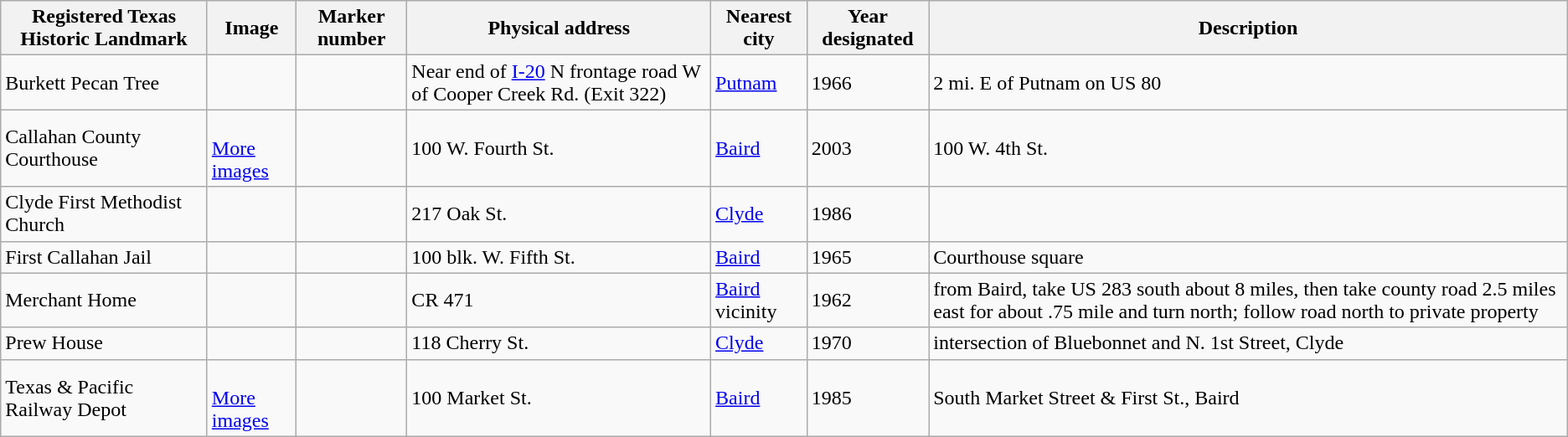<table class="wikitable sortable">
<tr>
<th>Registered Texas Historic Landmark</th>
<th>Image</th>
<th>Marker number</th>
<th>Physical address</th>
<th>Nearest city</th>
<th>Year designated</th>
<th>Description</th>
</tr>
<tr>
<td>Burkett Pecan Tree</td>
<td></td>
<td></td>
<td>Near end of <a href='#'>I-20</a> N frontage road W of Cooper Creek Rd. (Exit 322)<br></td>
<td><a href='#'>Putnam</a></td>
<td>1966</td>
<td>2 mi. E of Putnam on US 80</td>
</tr>
<tr>
<td>Callahan County Courthouse</td>
<td><br> <a href='#'>More images</a></td>
<td></td>
<td>100 W. Fourth St.<br></td>
<td><a href='#'>Baird</a></td>
<td>2003</td>
<td>100 W. 4th St.</td>
</tr>
<tr>
<td>Clyde First Methodist Church</td>
<td></td>
<td></td>
<td>217 Oak St.<br></td>
<td><a href='#'>Clyde</a></td>
<td>1986</td>
<td></td>
</tr>
<tr>
<td>First Callahan Jail</td>
<td></td>
<td></td>
<td>100 blk. W. Fifth St.<br></td>
<td><a href='#'>Baird</a></td>
<td>1965</td>
<td>Courthouse square</td>
</tr>
<tr>
<td>Merchant Home</td>
<td></td>
<td></td>
<td>CR 471<br></td>
<td><a href='#'>Baird</a> vicinity</td>
<td>1962</td>
<td>from Baird, take US 283 south about 8 miles, then take county road 2.5 miles east for about .75 mile and turn north; follow road north to private property</td>
</tr>
<tr>
<td>Prew House</td>
<td></td>
<td></td>
<td>118 Cherry St.<br></td>
<td><a href='#'>Clyde</a></td>
<td>1970</td>
<td>intersection of Bluebonnet and N. 1st Street, Clyde</td>
</tr>
<tr>
<td>Texas & Pacific Railway Depot</td>
<td><br> <a href='#'>More images</a></td>
<td></td>
<td>100 Market St.<br></td>
<td><a href='#'>Baird</a></td>
<td>1985</td>
<td>South Market Street & First St., Baird</td>
</tr>
</table>
